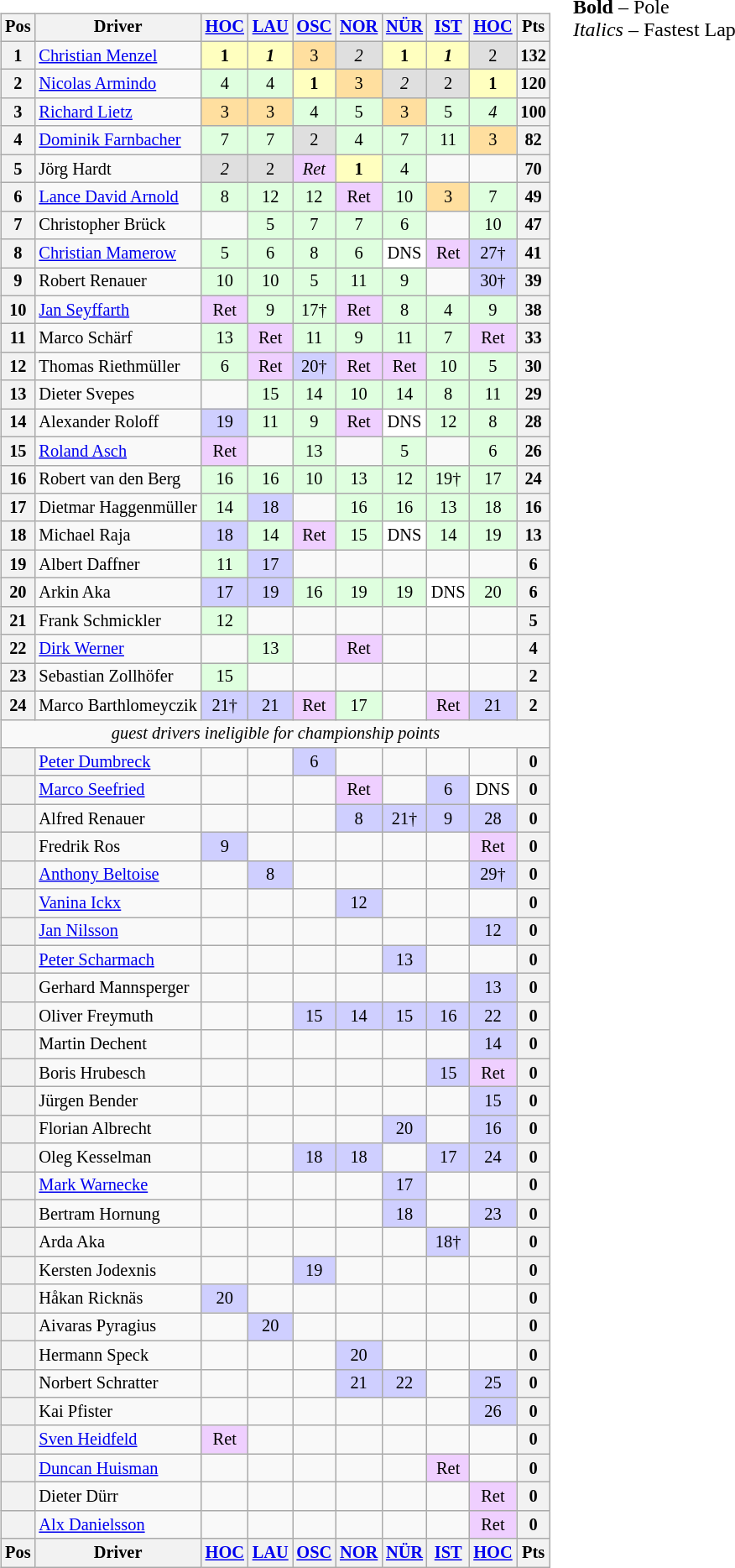<table>
<tr>
<td><br><table class="wikitable" style="font-size:85%; text-align:center">
<tr valign="top">
<th valign="middle">Pos</th>
<th valign="middle">Driver</th>
<th><a href='#'>HOC</a><br></th>
<th><a href='#'>LAU</a><br></th>
<th><a href='#'>OSC</a><br></th>
<th><a href='#'>NOR</a><br></th>
<th><a href='#'>NÜR</a><br></th>
<th><a href='#'>IST</a><br></th>
<th><a href='#'>HOC</a><br></th>
<th valign="middle">Pts</th>
</tr>
<tr>
<th>1</th>
<td align=left> <a href='#'>Christian Menzel</a></td>
<td style="background:#FFFFBF;"><strong>1</strong></td>
<td style="background:#FFFFBF;"><strong><em>1</em></strong></td>
<td style="background:#FFDF9F;">3</td>
<td style="background:#DFDFDF;"><em>2</em></td>
<td style="background:#FFFFBF;"><strong>1</strong></td>
<td style="background:#FFFFBF;"><strong><em>1</em></strong></td>
<td style="background:#DFDFDF;">2</td>
<th>132</th>
</tr>
<tr>
<th>2</th>
<td align=left> <a href='#'>Nicolas Armindo</a></td>
<td style="background:#DFFFDF;">4</td>
<td style="background:#DFFFDF;">4</td>
<td style="background:#FFFFBF;"><strong>1</strong></td>
<td style="background:#FFDF9F;">3</td>
<td style="background:#DFDFDF;"><em>2</em></td>
<td style="background:#DFDFDF;">2</td>
<td style="background:#FFFFBF;"><strong>1</strong></td>
<th>120</th>
</tr>
<tr>
<th>3</th>
<td align=left> <a href='#'>Richard Lietz</a></td>
<td style="background:#FFDF9F;">3</td>
<td style="background:#FFDF9F;">3</td>
<td style="background:#DFFFDF;">4</td>
<td style="background:#DFFFDF;">5</td>
<td style="background:#FFDF9F;">3</td>
<td style="background:#DFFFDF;">5</td>
<td style="background:#DFFFDF;"><em>4</em></td>
<th>100</th>
</tr>
<tr>
<th>4</th>
<td align=left> <a href='#'>Dominik Farnbacher</a></td>
<td style="background:#DFFFDF;">7</td>
<td style="background:#DFFFDF;">7</td>
<td style="background:#DFDFDF;">2</td>
<td style="background:#DFFFDF;">4</td>
<td style="background:#DFFFDF;">7</td>
<td style="background:#DFFFDF;">11</td>
<td style="background:#FFDF9F;">3</td>
<th>82</th>
</tr>
<tr>
<th>5</th>
<td align=left> Jörg Hardt</td>
<td style="background:#DFDFDF;"><em>2</em></td>
<td style="background:#DFDFDF;">2</td>
<td style="background:#EFCFFF;"><em>Ret</em></td>
<td style="background:#FFFFBF;"><strong>1</strong></td>
<td style="background:#DFFFDF;">4</td>
<td></td>
<td></td>
<th>70</th>
</tr>
<tr>
<th>6</th>
<td align=left> <a href='#'>Lance David Arnold</a></td>
<td style="background:#DFFFDF;">8</td>
<td style="background:#DFFFDF;">12</td>
<td style="background:#DFFFDF;">12</td>
<td style="background:#EFCFFF;">Ret</td>
<td style="background:#DFFFDF;">10</td>
<td style="background:#FFDF9F;">3</td>
<td style="background:#DFFFDF;">7</td>
<th>49</th>
</tr>
<tr>
<th>7</th>
<td align=left> Christopher Brück</td>
<td></td>
<td style="background:#DFFFDF;">5</td>
<td style="background:#DFFFDF;">7</td>
<td style="background:#DFFFDF;">7</td>
<td style="background:#DFFFDF;">6</td>
<td></td>
<td style="background:#DFFFDF;">10</td>
<th>47</th>
</tr>
<tr>
<th>8</th>
<td align=left> <a href='#'>Christian Mamerow</a></td>
<td style="background:#DFFFDF;">5</td>
<td style="background:#DFFFDF;">6</td>
<td style="background:#DFFFDF;">8</td>
<td style="background:#DFFFDF;">6</td>
<td style="background:#FFFFFF;">DNS</td>
<td style="background:#EFCFFF;">Ret</td>
<td style="background:#CFCFFF;">27†</td>
<th>41</th>
</tr>
<tr>
<th>9</th>
<td align=left> Robert Renauer</td>
<td style="background:#DFFFDF;">10</td>
<td style="background:#DFFFDF;">10</td>
<td style="background:#DFFFDF;">5</td>
<td style="background:#DFFFDF;">11</td>
<td style="background:#DFFFDF;">9</td>
<td></td>
<td style="background:#CFCFFF;">30†</td>
<th>39</th>
</tr>
<tr>
<th>10</th>
<td align=left> <a href='#'>Jan Seyffarth</a></td>
<td style="background:#EFCFFF;">Ret</td>
<td style="background:#DFFFDF;">9</td>
<td style="background:#DFFFDF;">17†</td>
<td style="background:#EFCFFF;">Ret</td>
<td style="background:#DFFFDF;">8</td>
<td style="background:#DFFFDF;">4</td>
<td style="background:#DFFFDF;">9</td>
<th>38</th>
</tr>
<tr>
<th>11</th>
<td align=left> Marco Schärf</td>
<td style="background:#DFFFDF;">13</td>
<td style="background:#EFCFFF;">Ret</td>
<td style="background:#DFFFDF;">11</td>
<td style="background:#DFFFDF;">9</td>
<td style="background:#DFFFDF;">11</td>
<td style="background:#DFFFDF;">7</td>
<td style="background:#EFCFFF;">Ret</td>
<th>33</th>
</tr>
<tr>
<th>12</th>
<td align=left> Thomas Riethmüller</td>
<td style="background:#DFFFDF;">6</td>
<td style="background:#EFCFFF;">Ret</td>
<td style="background:#CFCFFF;">20†</td>
<td style="background:#EFCFFF;">Ret</td>
<td style="background:#EFCFFF;">Ret</td>
<td style="background:#DFFFDF;">10</td>
<td style="background:#DFFFDF;">5</td>
<th>30</th>
</tr>
<tr>
<th>13</th>
<td align=left> Dieter Svepes</td>
<td></td>
<td style="background:#DFFFDF;">15</td>
<td style="background:#DFFFDF;">14</td>
<td style="background:#DFFFDF;">10</td>
<td style="background:#DFFFDF;">14</td>
<td style="background:#DFFFDF;">8</td>
<td style="background:#DFFFDF;">11</td>
<th>29</th>
</tr>
<tr>
<th>14</th>
<td align=left> Alexander Roloff</td>
<td style="background:#CFCFFF;">19</td>
<td style="background:#DFFFDF;">11</td>
<td style="background:#DFFFDF;">9</td>
<td style="background:#EFCFFF;">Ret</td>
<td style="background:#FFFFFF;">DNS</td>
<td style="background:#DFFFDF;">12</td>
<td style="background:#DFFFDF;">8</td>
<th>28</th>
</tr>
<tr>
<th>15</th>
<td align=left> <a href='#'>Roland Asch</a></td>
<td style="background:#EFCFFF;">Ret</td>
<td></td>
<td style="background:#DFFFDF;">13</td>
<td></td>
<td style="background:#DFFFDF;">5</td>
<td></td>
<td style="background:#DFFFDF;">6</td>
<th>26</th>
</tr>
<tr>
<th>16</th>
<td align=left> Robert van den Berg</td>
<td style="background:#DFFFDF;">16</td>
<td style="background:#DFFFDF;">16</td>
<td style="background:#DFFFDF;">10</td>
<td style="background:#DFFFDF;">13</td>
<td style="background:#DFFFDF;">12</td>
<td style="background:#DFFFDF;">19†</td>
<td style="background:#DFFFDF;">17</td>
<th>24</th>
</tr>
<tr>
<th>17</th>
<td align=left> Dietmar Haggenmüller</td>
<td style="background:#DFFFDF;">14</td>
<td style="background:#CFCFFF;">18</td>
<td></td>
<td style="background:#DFFFDF;">16</td>
<td style="background:#DFFFDF;">16</td>
<td style="background:#DFFFDF;">13</td>
<td style="background:#DFFFDF;">18</td>
<th>16</th>
</tr>
<tr>
<th>18</th>
<td align=left> Michael Raja</td>
<td style="background:#CFCFFF;">18</td>
<td style="background:#DFFFDF;">14</td>
<td style="background:#EFCFFF;">Ret</td>
<td style="background:#DFFFDF;">15</td>
<td style="background:#FFFFFF;">DNS</td>
<td style="background:#DFFFDF;">14</td>
<td style="background:#DFFFDF;">19</td>
<th>13</th>
</tr>
<tr>
<th>19</th>
<td align=left> Albert Daffner</td>
<td style="background:#DFFFDF;">11</td>
<td style="background:#CFCFFF;">17</td>
<td></td>
<td></td>
<td></td>
<td></td>
<td></td>
<th>6</th>
</tr>
<tr>
<th>20</th>
<td align=left> Arkin Aka</td>
<td style="background:#CFCFFF;">17</td>
<td style="background:#CFCFFF;">19</td>
<td style="background:#DFFFDF;">16</td>
<td style="background:#DFFFDF;">19</td>
<td style="background:#DFFFDF;">19</td>
<td style="background:#FFFFFF;">DNS</td>
<td style="background:#DFFFDF;">20</td>
<th>6</th>
</tr>
<tr>
<th>21</th>
<td align=left> Frank Schmickler</td>
<td style="background:#DFFFDF;">12</td>
<td></td>
<td></td>
<td></td>
<td></td>
<td></td>
<td></td>
<th>5</th>
</tr>
<tr>
<th>22</th>
<td align=left> <a href='#'>Dirk Werner</a></td>
<td></td>
<td style="background:#DFFFDF;">13</td>
<td></td>
<td style="background:#EFCFFF;">Ret</td>
<td></td>
<td></td>
<td></td>
<th>4</th>
</tr>
<tr>
<th>23</th>
<td align=left> Sebastian Zollhöfer</td>
<td style="background:#DFFFDF;">15</td>
<td></td>
<td></td>
<td></td>
<td></td>
<td></td>
<td></td>
<th>2</th>
</tr>
<tr>
<th>24</th>
<td align=left> Marco Barthlomeyczik</td>
<td style="background:#CFCFFF;">21†</td>
<td style="background:#CFCFFF;">21</td>
<td style="background:#EFCFFF;">Ret</td>
<td style="background:#DFFFDF;">17</td>
<td></td>
<td style="background:#EFCFFF;">Ret</td>
<td style="background:#CFCFFF;">21</td>
<th>2</th>
</tr>
<tr>
<td colspan=16 align=center><em>guest drivers ineligible for championship points</em></td>
</tr>
<tr>
<th></th>
<td align=left> <a href='#'>Peter Dumbreck</a></td>
<td></td>
<td></td>
<td style="background:#CFCFFF;">6</td>
<td></td>
<td></td>
<td></td>
<td></td>
<th>0</th>
</tr>
<tr>
<th></th>
<td align=left> <a href='#'>Marco Seefried</a></td>
<td></td>
<td></td>
<td></td>
<td style="background:#EFCFFF;">Ret</td>
<td></td>
<td style="background:#CFCFFF;">6</td>
<td style="background:#FFFFFF;">DNS</td>
<th>0</th>
</tr>
<tr>
<th></th>
<td align=left> Alfred Renauer</td>
<td></td>
<td></td>
<td></td>
<td style="background:#CFCFFF;">8</td>
<td style="background:#CFCFFF;">21†</td>
<td style="background:#CFCFFF;">9</td>
<td style="background:#CFCFFF;">28</td>
<th>0</th>
</tr>
<tr>
<th></th>
<td align=left> Fredrik Ros</td>
<td style="background:#CFCFFF;">9</td>
<td></td>
<td></td>
<td></td>
<td></td>
<td></td>
<td style="background:#EFCFFF;">Ret</td>
<th>0</th>
</tr>
<tr>
<th></th>
<td align=left> <a href='#'>Anthony Beltoise</a></td>
<td></td>
<td style="background:#CFCFFF;">8</td>
<td></td>
<td></td>
<td></td>
<td></td>
<td style="background:#CFCFFF;">29†</td>
<th>0</th>
</tr>
<tr>
<th></th>
<td align=left> <a href='#'>Vanina Ickx</a></td>
<td></td>
<td></td>
<td></td>
<td style="background:#CFCFFF;">12</td>
<td></td>
<td></td>
<td></td>
<th>0</th>
</tr>
<tr>
<th></th>
<td align=left> <a href='#'>Jan Nilsson</a></td>
<td></td>
<td></td>
<td></td>
<td></td>
<td></td>
<td></td>
<td style="background:#CFCFFF;">12</td>
<th>0</th>
</tr>
<tr>
<th></th>
<td align=left> <a href='#'>Peter Scharmach</a></td>
<td></td>
<td></td>
<td></td>
<td></td>
<td style="background:#CFCFFF;">13</td>
<td></td>
<td></td>
<th>0</th>
</tr>
<tr>
<th></th>
<td align=left> Gerhard Mannsperger</td>
<td></td>
<td></td>
<td></td>
<td></td>
<td></td>
<td></td>
<td style="background:#CFCFFF;">13</td>
<th>0</th>
</tr>
<tr>
<th></th>
<td align=left> Oliver Freymuth</td>
<td></td>
<td></td>
<td style="background:#CFCFFF;">15</td>
<td style="background:#CFCFFF;">14</td>
<td style="background:#CFCFFF;">15</td>
<td style="background:#CFCFFF;">16</td>
<td style="background:#CFCFFF;">22</td>
<th>0</th>
</tr>
<tr>
<th></th>
<td align=left> Martin Dechent</td>
<td></td>
<td></td>
<td></td>
<td></td>
<td></td>
<td></td>
<td style="background:#CFCFFF;">14</td>
<th>0</th>
</tr>
<tr>
<th></th>
<td align=left> Boris Hrubesch</td>
<td></td>
<td></td>
<td></td>
<td></td>
<td></td>
<td style="background:#CFCFFF;">15</td>
<td style="background:#EFCFFF;">Ret</td>
<th>0</th>
</tr>
<tr>
<th></th>
<td align=left> Jürgen Bender</td>
<td></td>
<td></td>
<td></td>
<td></td>
<td></td>
<td></td>
<td style="background:#CFCFFF;">15</td>
<th>0</th>
</tr>
<tr>
<th></th>
<td align=left> Florian Albrecht</td>
<td></td>
<td></td>
<td></td>
<td></td>
<td style="background:#CFCFFF;">20</td>
<td></td>
<td style="background:#CFCFFF;">16</td>
<th>0</th>
</tr>
<tr>
<th></th>
<td align=left> Oleg Kesselman</td>
<td></td>
<td></td>
<td style="background:#CFCFFF;">18</td>
<td style="background:#CFCFFF;">18</td>
<td></td>
<td style="background:#CFCFFF;">17</td>
<td style="background:#CFCFFF;">24</td>
<th>0</th>
</tr>
<tr>
<th></th>
<td align=left> <a href='#'>Mark Warnecke</a></td>
<td></td>
<td></td>
<td></td>
<td></td>
<td style="background:#CFCFFF;">17</td>
<td></td>
<td></td>
<th>0</th>
</tr>
<tr>
<th></th>
<td align=left> Bertram Hornung</td>
<td></td>
<td></td>
<td></td>
<td></td>
<td style="background:#CFCFFF;">18</td>
<td></td>
<td style="background:#CFCFFF;">23</td>
<th>0</th>
</tr>
<tr>
<th></th>
<td align=left> Arda Aka</td>
<td></td>
<td></td>
<td></td>
<td></td>
<td></td>
<td style="background:#CFCFFF;">18†</td>
<td></td>
<th>0</th>
</tr>
<tr>
<th></th>
<td align=left> Kersten Jodexnis</td>
<td></td>
<td></td>
<td style="background:#CFCFFF;">19</td>
<td></td>
<td></td>
<td></td>
<td></td>
<th>0</th>
</tr>
<tr>
<th></th>
<td align=left> Håkan Ricknäs</td>
<td style="background:#CFCFFF;">20</td>
<td></td>
<td></td>
<td></td>
<td></td>
<td></td>
<td></td>
<th>0</th>
</tr>
<tr>
<th></th>
<td align=left> Aivaras Pyragius</td>
<td></td>
<td style="background:#CFCFFF;">20</td>
<td></td>
<td></td>
<td></td>
<td></td>
<td></td>
<th>0</th>
</tr>
<tr>
<th></th>
<td align=left> Hermann Speck</td>
<td></td>
<td></td>
<td></td>
<td style="background:#CFCFFF;">20</td>
<td></td>
<td></td>
<td></td>
<th>0</th>
</tr>
<tr>
<th></th>
<td align=left> Norbert Schratter</td>
<td></td>
<td></td>
<td></td>
<td style="background:#CFCFFF;">21</td>
<td style="background:#CFCFFF;">22</td>
<td></td>
<td style="background:#CFCFFF;">25</td>
<th>0</th>
</tr>
<tr>
<th></th>
<td align=left> Kai Pfister</td>
<td></td>
<td></td>
<td></td>
<td></td>
<td></td>
<td></td>
<td style="background:#CFCFFF;">26</td>
<th>0</th>
</tr>
<tr>
<th></th>
<td align=left> <a href='#'>Sven Heidfeld</a></td>
<td style="background:#EFCFFF;">Ret</td>
<td></td>
<td></td>
<td></td>
<td></td>
<td></td>
<td></td>
<th>0</th>
</tr>
<tr>
<th></th>
<td align=left> <a href='#'>Duncan Huisman</a></td>
<td></td>
<td></td>
<td></td>
<td></td>
<td></td>
<td style="background:#EFCFFF;">Ret</td>
<td></td>
<th>0</th>
</tr>
<tr>
<th></th>
<td align=left> Dieter Dürr</td>
<td></td>
<td></td>
<td></td>
<td></td>
<td></td>
<td></td>
<td style="background:#EFCFFF;">Ret</td>
<th>0</th>
</tr>
<tr>
<th></th>
<td align=left> <a href='#'>Alx Danielsson</a></td>
<td></td>
<td></td>
<td></td>
<td></td>
<td></td>
<td></td>
<td style="background:#EFCFFF;">Ret</td>
<th>0</th>
</tr>
<tr>
<th valign="middle">Pos</th>
<th valign="middle">Driver</th>
<th><a href='#'>HOC</a><br></th>
<th><a href='#'>LAU</a><br></th>
<th><a href='#'>OSC</a><br></th>
<th><a href='#'>NOR</a><br></th>
<th><a href='#'>NÜR</a><br></th>
<th><a href='#'>IST</a><br></th>
<th><a href='#'>HOC</a><br></th>
<th valign="middle">Pts</th>
</tr>
</table>
</td>
<td valign="top"><br>
<span><strong>Bold</strong> – Pole<br>
<em>Italics</em> – Fastest Lap</span></td>
</tr>
</table>
